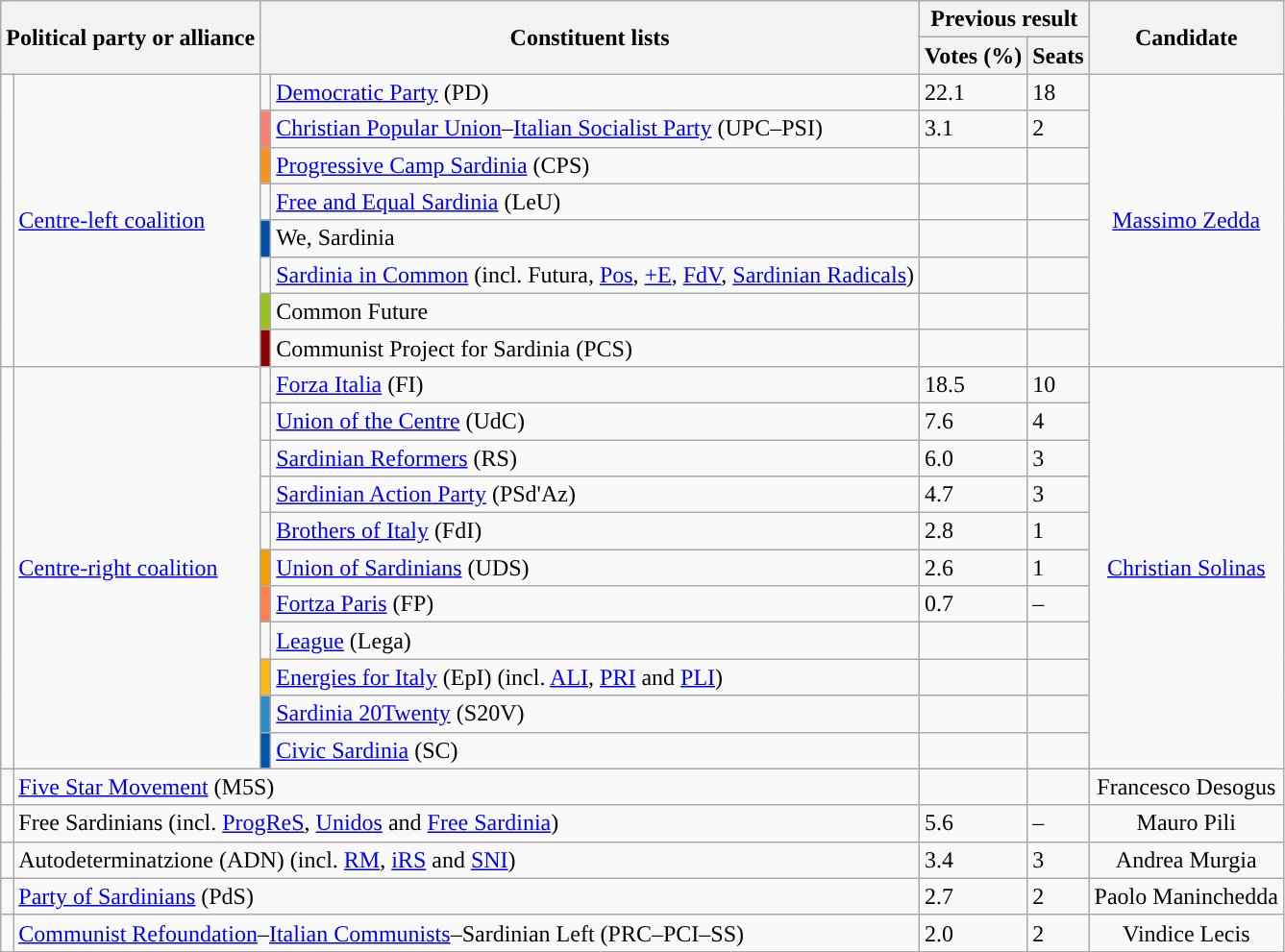<table class="wikitable" style="text-align:left">
<tr>
<th colspan=2 rowspan="2">Political party or alliance</th>
<th colspan=2 rowspan="2">Constituent lists</th>
<th colspan="2">Previous result</th>
<th colspan="2" rowspan="2">Candidate</th>
</tr>
<tr>
<th>Votes (%)</th>
<th>Seats</th>
</tr>
<tr>
<td rowspan="8"></td>
<td rowspan=8><a href='#'>Centre-left coalition</a></td>
<td></td>
<td style="text-align:left;"><a href='#'>Democratic Party</a> (PD)</td>
<td>22.1</td>
<td>18</td>
<td rowspan="8" style="text-align:center;"><a href='#'>Massimo Zedda</a></td>
</tr>
<tr>
<td bgcolor="salmon"></td>
<td style="text-align:left;"><a href='#'>Christian Popular Union</a>–<a href='#'>Italian Socialist Party</a> (UPC–PSI)</td>
<td>3.1</td>
<td>2</td>
</tr>
<tr>
<td bgcolor=F7921C></td>
<td style="text-align:left;"><a href='#'>Progressive Camp Sardinia</a> (CPS)</td>
<td></td>
<td></td>
</tr>
<tr>
<td style="background-color:"></td>
<td><a href='#'>Free and Equal Sardinia</a> (LeU)</td>
<td></td>
<td></td>
</tr>
<tr>
<td style="background-color:#0050AA"></td>
<td>We, Sardinia</td>
<td></td>
<td></td>
</tr>
<tr>
<td></td>
<td style="text-align:left;"><a href='#'>Sardinia in Common</a> (incl. Futura, <a href='#'>Pos</a>, <a href='#'>+E</a>, <a href='#'>FdV</a>, <a href='#'>Sardinian Radicals</a>)</td>
<td></td>
<td></td>
</tr>
<tr>
<td bgcolor="#98c21f"></td>
<td style="text-align:left;">Common Future</td>
<td></td>
<td></td>
</tr>
<tr>
<td bgcolor="#8B0000"></td>
<td style="text-align:left;">Communist Project for Sardinia (PCS)</td>
<td></td>
<td></td>
</tr>
<tr>
<td rowspan="11" style="background:"></td>
<td rowspan=11><a href='#'>Centre-right coalition</a></td>
<td></td>
<td style="text-align:left;"><a href='#'>Forza Italia</a> (FI)</td>
<td>18.5</td>
<td>10</td>
<td rowspan="11" style="text-align:center;"><a href='#'>Christian Solinas</a></td>
</tr>
<tr>
<td></td>
<td style="text-align:left;"><a href='#'>Union of the Centre</a>  (UdC)</td>
<td>7.6</td>
<td>4</td>
</tr>
<tr>
<td></td>
<td><a href='#'>Sardinian Reformers</a> (RS)</td>
<td>6.0</td>
<td>3</td>
</tr>
<tr>
<td></td>
<td style="text-align:left;"><a href='#'>Sardinian Action Party</a> (PSd'Az)</td>
<td>4.7</td>
<td>3</td>
</tr>
<tr>
<td></td>
<td style="text-align:left;"><a href='#'>Brothers of Italy</a> (FdI)</td>
<td>2.8</td>
<td>1</td>
</tr>
<tr>
<td bgcolor="#F59E00"></td>
<td style="text-align:left;"><a href='#'>Union of Sardinians</a> (UDS)</td>
<td>2.6</td>
<td>1</td>
</tr>
<tr>
<td bgcolor="#FF7F50"></td>
<td><a href='#'>Fortza Paris</a> (FP)</td>
<td>0.7</td>
<td>–</td>
</tr>
<tr>
<td></td>
<td style="text-align:left;"><a href='#'>League</a> (Lega)</td>
<td></td>
<td></td>
</tr>
<tr>
<td bgcolor="#FBB917"></td>
<td style="text-align:left;"><a href='#'>Energies for Italy</a> (EpI) (incl. <a href='#'>ALI</a>, <a href='#'>PRI</a> and <a href='#'>PLI</a>)</td>
<td></td>
<td></td>
</tr>
<tr>
<td bgcolor="#2d8ec5"></td>
<td style="text-align:left;"><a href='#'>Sardinia 20Twenty</a> (S20V)</td>
<td></td>
<td></td>
</tr>
<tr>
<td bgcolor="#0055AB"></td>
<td style="text-align:left;"><a href='#'>Civic Sardinia</a> (SC)</td>
<td></td>
<td></td>
</tr>
<tr>
<td style="background-color:"></td>
<td colspan="3"><a href='#'>Five Star Movement</a> (M5S)</td>
<td></td>
<td></td>
<td style="text-align:center;">Francesco Desogus</td>
</tr>
<tr>
<td style="background-color:"></td>
<td colspan="3">Free Sardinians (incl. <a href='#'>ProgReS</a>, <a href='#'>Unidos</a> and <a href='#'>Free Sardinia</a>)</td>
<td>5.6</td>
<td>–</td>
<td style="text-align:center;">Mauro Pili</td>
</tr>
<tr>
<td style="background-color:"></td>
<td colspan="3">Autodeterminatzione (ADN) (incl. <a href='#'>RM</a>, <a href='#'>iRS</a> and <a href='#'>SNI</a>)</td>
<td>3.4</td>
<td>3</td>
<td style="text-align:center;">Andrea Murgia</td>
</tr>
<tr>
<td style="background-color:"></td>
<td colspan="3"><a href='#'>Party of Sardinians</a> (PdS)</td>
<td>2.7</td>
<td>2</td>
<td style="text-align:center;">Paolo Maninchedda</td>
</tr>
<tr>
<td style="background-color:"></td>
<td colspan="3"><a href='#'>Communist Refoundation</a>–<a href='#'>Italian Communists</a>–Sardinian Left (PRC–PCI–SS)</td>
<td>2.0</td>
<td>2</td>
<td style="text-align:center;">Vindice Lecis</td>
</tr>
<tr>
</tr>
</table>
